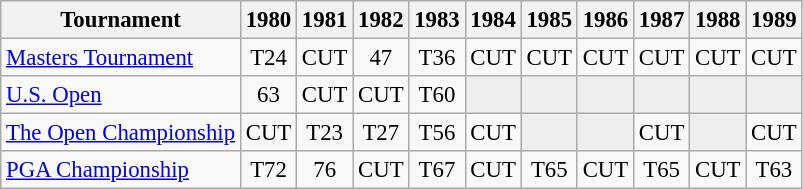<table class="wikitable" style="font-size:95%;text-align:center;">
<tr>
<th>Tournament</th>
<th>1980</th>
<th>1981</th>
<th>1982</th>
<th>1983</th>
<th>1984</th>
<th>1985</th>
<th>1986</th>
<th>1987</th>
<th>1988</th>
<th>1989</th>
</tr>
<tr>
<td align=left><a href='#'>Masters Tournament</a></td>
<td>T24</td>
<td>CUT</td>
<td>47</td>
<td>T36</td>
<td>CUT</td>
<td>CUT</td>
<td>CUT</td>
<td>CUT</td>
<td>CUT</td>
<td>CUT</td>
</tr>
<tr>
<td align=left><a href='#'>U.S. Open</a></td>
<td>63</td>
<td>CUT</td>
<td>CUT</td>
<td>T60</td>
<td style="background:#eeeeee;"></td>
<td style="background:#eeeeee;"></td>
<td style="background:#eeeeee;"></td>
<td style="background:#eeeeee;"></td>
<td style="background:#eeeeee;"></td>
<td style="background:#eeeeee;"></td>
</tr>
<tr>
<td align=left><a href='#'>The Open Championship</a></td>
<td>CUT</td>
<td>T23</td>
<td>T27</td>
<td>T56</td>
<td>CUT</td>
<td style="background:#eeeeee;"></td>
<td style="background:#eeeeee;"></td>
<td>CUT</td>
<td style="background:#eeeeee;"></td>
<td>CUT</td>
</tr>
<tr>
<td align=left><a href='#'>PGA Championship</a></td>
<td>T72</td>
<td>76</td>
<td>CUT</td>
<td>T67</td>
<td>CUT</td>
<td>T65</td>
<td>CUT</td>
<td>T65</td>
<td>CUT</td>
<td>T63</td>
</tr>
</table>
